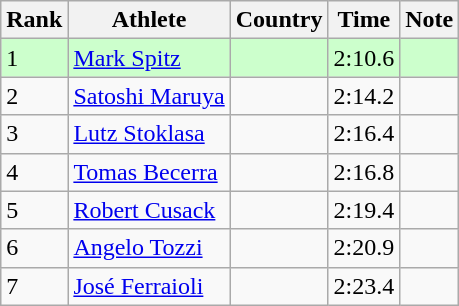<table class="wikitable sortable">
<tr>
<th>Rank</th>
<th>Athlete</th>
<th>Country</th>
<th>Time</th>
<th>Note</th>
</tr>
<tr bgcolor=#CCFFCC>
<td>1</td>
<td><a href='#'>Mark Spitz</a></td>
<td></td>
<td>2:10.6</td>
<td></td>
</tr>
<tr>
<td>2</td>
<td><a href='#'>Satoshi Maruya</a></td>
<td></td>
<td>2:14.2</td>
<td></td>
</tr>
<tr>
<td>3</td>
<td><a href='#'>Lutz Stoklasa</a></td>
<td></td>
<td>2:16.4</td>
<td></td>
</tr>
<tr>
<td>4</td>
<td><a href='#'>Tomas Becerra</a></td>
<td></td>
<td>2:16.8</td>
<td></td>
</tr>
<tr>
<td>5</td>
<td><a href='#'>Robert Cusack</a></td>
<td></td>
<td>2:19.4</td>
<td></td>
</tr>
<tr>
<td>6</td>
<td><a href='#'>Angelo Tozzi</a></td>
<td></td>
<td>2:20.9</td>
<td></td>
</tr>
<tr>
<td>7</td>
<td><a href='#'>José Ferraioli</a></td>
<td></td>
<td>2:23.4</td>
<td></td>
</tr>
</table>
